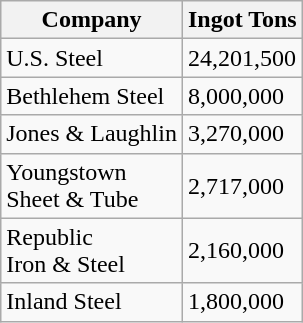<table class=wikitable style="float:right">
<tr>
<th>Company</th>
<th>Ingot Tons</th>
</tr>
<tr>
<td>U.S. Steel</td>
<td>24,201,500</td>
</tr>
<tr>
<td>Bethlehem Steel</td>
<td>8,000,000</td>
</tr>
<tr>
<td>Jones & Laughlin</td>
<td>3,270,000</td>
</tr>
<tr>
<td>Youngstown<br>Sheet & Tube</td>
<td>2,717,000</td>
</tr>
<tr>
<td>Republic<br>Iron & Steel</td>
<td>2,160,000</td>
</tr>
<tr>
<td>Inland Steel</td>
<td>1,800,000</td>
</tr>
</table>
